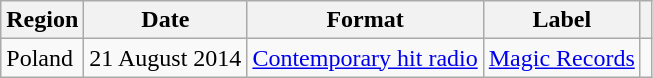<table class="wikitable">
<tr>
<th>Region</th>
<th>Date</th>
<th>Format</th>
<th>Label</th>
<th></th>
</tr>
<tr>
<td>Poland</td>
<td>21 August 2014</td>
<td><a href='#'>Contemporary hit radio</a></td>
<td><a href='#'>Magic Records</a></td>
<td align="center"></td>
</tr>
</table>
